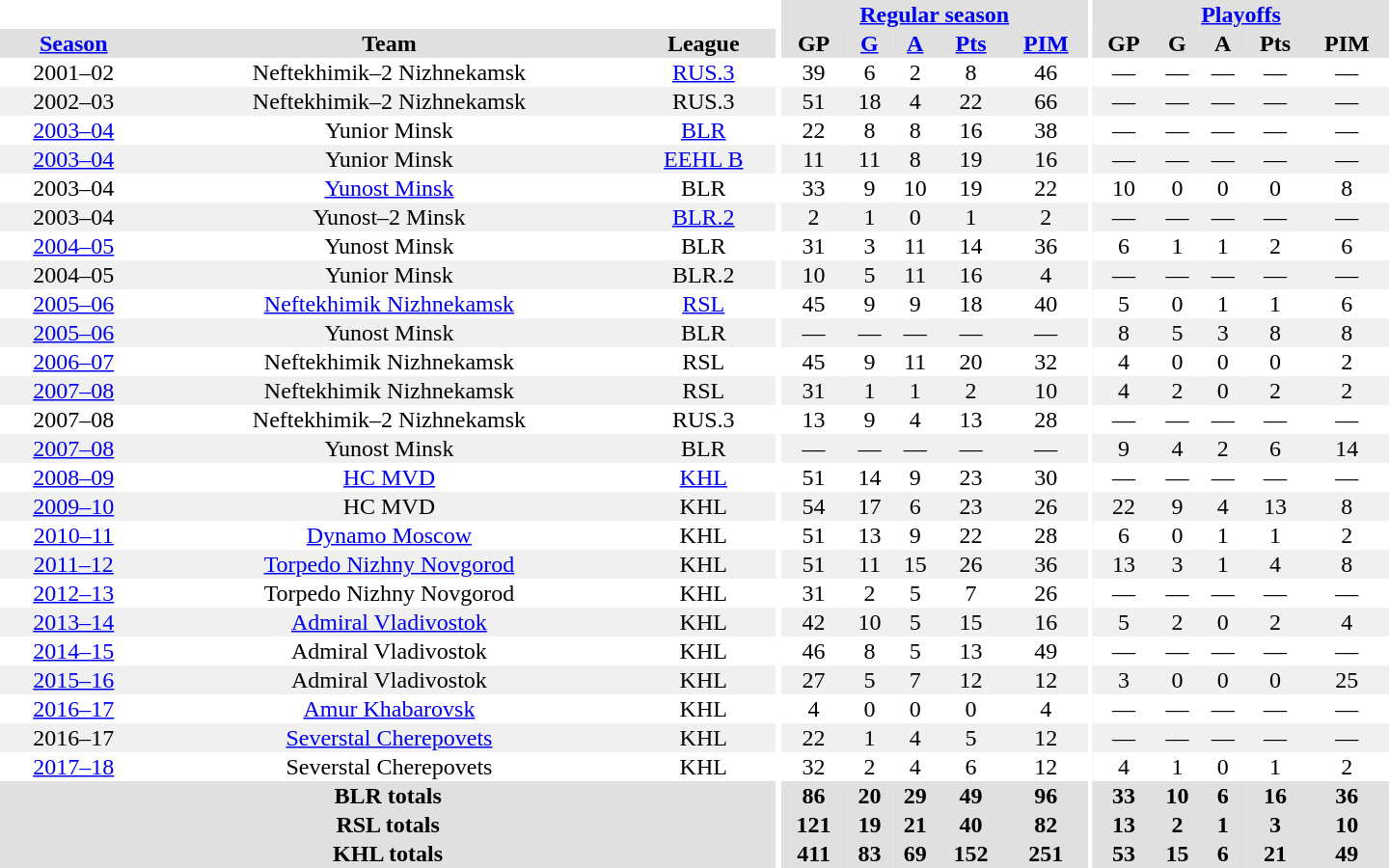<table border="0" cellpadding="1" cellspacing="0" style="text-align:center; width:60em">
<tr bgcolor="#e0e0e0">
<th colspan="3" bgcolor="#ffffff"></th>
<th rowspan="99" bgcolor="#ffffff"></th>
<th colspan="5"><a href='#'>Regular season</a></th>
<th rowspan="99" bgcolor="#ffffff"></th>
<th colspan="5"><a href='#'>Playoffs</a></th>
</tr>
<tr bgcolor="#e0e0e0">
<th><a href='#'>Season</a></th>
<th>Team</th>
<th>League</th>
<th>GP</th>
<th><a href='#'>G</a></th>
<th><a href='#'>A</a></th>
<th><a href='#'>Pts</a></th>
<th><a href='#'>PIM</a></th>
<th>GP</th>
<th>G</th>
<th>A</th>
<th>Pts</th>
<th>PIM</th>
</tr>
<tr>
<td>2001–02</td>
<td>Neftekhimik–2 Nizhnekamsk</td>
<td><a href='#'>RUS.3</a></td>
<td>39</td>
<td>6</td>
<td>2</td>
<td>8</td>
<td>46</td>
<td>—</td>
<td>—</td>
<td>—</td>
<td>—</td>
<td>—</td>
</tr>
<tr bgcolor="#f0f0f0">
<td>2002–03</td>
<td>Neftekhimik–2 Nizhnekamsk</td>
<td>RUS.3</td>
<td>51</td>
<td>18</td>
<td>4</td>
<td>22</td>
<td>66</td>
<td>—</td>
<td>—</td>
<td>—</td>
<td>—</td>
<td>—</td>
</tr>
<tr>
<td><a href='#'>2003–04</a></td>
<td>Yunior Minsk</td>
<td><a href='#'>BLR</a></td>
<td>22</td>
<td>8</td>
<td>8</td>
<td>16</td>
<td>38</td>
<td>—</td>
<td>—</td>
<td>—</td>
<td>—</td>
<td>—</td>
</tr>
<tr bgcolor="#f0f0f0">
<td><a href='#'>2003–04</a></td>
<td>Yunior Minsk</td>
<td><a href='#'>EEHL B</a></td>
<td>11</td>
<td>11</td>
<td>8</td>
<td>19</td>
<td>16</td>
<td>—</td>
<td>—</td>
<td>—</td>
<td>—</td>
<td>—</td>
</tr>
<tr>
<td>2003–04</td>
<td><a href='#'>Yunost Minsk</a></td>
<td>BLR</td>
<td>33</td>
<td>9</td>
<td>10</td>
<td>19</td>
<td>22</td>
<td>10</td>
<td>0</td>
<td>0</td>
<td>0</td>
<td>8</td>
</tr>
<tr bgcolor="#f0f0f0">
<td>2003–04</td>
<td>Yunost–2 Minsk</td>
<td><a href='#'>BLR.2</a></td>
<td>2</td>
<td>1</td>
<td>0</td>
<td>1</td>
<td>2</td>
<td>—</td>
<td>—</td>
<td>—</td>
<td>—</td>
<td>—</td>
</tr>
<tr>
<td><a href='#'>2004–05</a></td>
<td>Yunost Minsk</td>
<td>BLR</td>
<td>31</td>
<td>3</td>
<td>11</td>
<td>14</td>
<td>36</td>
<td>6</td>
<td>1</td>
<td>1</td>
<td>2</td>
<td>6</td>
</tr>
<tr bgcolor="#f0f0f0">
<td>2004–05</td>
<td>Yunior Minsk</td>
<td>BLR.2</td>
<td>10</td>
<td>5</td>
<td>11</td>
<td>16</td>
<td>4</td>
<td>—</td>
<td>—</td>
<td>—</td>
<td>—</td>
<td>—</td>
</tr>
<tr>
<td><a href='#'>2005–06</a></td>
<td><a href='#'>Neftekhimik Nizhnekamsk</a></td>
<td><a href='#'>RSL</a></td>
<td>45</td>
<td>9</td>
<td>9</td>
<td>18</td>
<td>40</td>
<td>5</td>
<td>0</td>
<td>1</td>
<td>1</td>
<td>6</td>
</tr>
<tr bgcolor="#f0f0f0">
<td><a href='#'>2005–06</a></td>
<td>Yunost Minsk</td>
<td>BLR</td>
<td>—</td>
<td>—</td>
<td>—</td>
<td>—</td>
<td>—</td>
<td>8</td>
<td>5</td>
<td>3</td>
<td>8</td>
<td>8</td>
</tr>
<tr>
<td><a href='#'>2006–07</a></td>
<td>Neftekhimik Nizhnekamsk</td>
<td>RSL</td>
<td>45</td>
<td>9</td>
<td>11</td>
<td>20</td>
<td>32</td>
<td>4</td>
<td>0</td>
<td>0</td>
<td>0</td>
<td>2</td>
</tr>
<tr bgcolor="#f0f0f0">
<td><a href='#'>2007–08</a></td>
<td>Neftekhimik Nizhnekamsk</td>
<td>RSL</td>
<td>31</td>
<td>1</td>
<td>1</td>
<td>2</td>
<td>10</td>
<td>4</td>
<td>2</td>
<td>0</td>
<td>2</td>
<td>2</td>
</tr>
<tr>
<td>2007–08</td>
<td>Neftekhimik–2 Nizhnekamsk</td>
<td>RUS.3</td>
<td>13</td>
<td>9</td>
<td>4</td>
<td>13</td>
<td>28</td>
<td>—</td>
<td>—</td>
<td>—</td>
<td>—</td>
<td>—</td>
</tr>
<tr bgcolor="#f0f0f0">
<td><a href='#'>2007–08</a></td>
<td>Yunost Minsk</td>
<td>BLR</td>
<td>—</td>
<td>—</td>
<td>—</td>
<td>—</td>
<td>—</td>
<td>9</td>
<td>4</td>
<td>2</td>
<td>6</td>
<td>14</td>
</tr>
<tr>
<td><a href='#'>2008–09</a></td>
<td><a href='#'>HC MVD</a></td>
<td><a href='#'>KHL</a></td>
<td>51</td>
<td>14</td>
<td>9</td>
<td>23</td>
<td>30</td>
<td>—</td>
<td>—</td>
<td>—</td>
<td>—</td>
<td>—</td>
</tr>
<tr bgcolor="#f0f0f0">
<td><a href='#'>2009–10</a></td>
<td>HC MVD</td>
<td>KHL</td>
<td>54</td>
<td>17</td>
<td>6</td>
<td>23</td>
<td>26</td>
<td>22</td>
<td>9</td>
<td>4</td>
<td>13</td>
<td>8</td>
</tr>
<tr>
<td><a href='#'>2010–11</a></td>
<td><a href='#'>Dynamo Moscow</a></td>
<td>KHL</td>
<td>51</td>
<td>13</td>
<td>9</td>
<td>22</td>
<td>28</td>
<td>6</td>
<td>0</td>
<td>1</td>
<td>1</td>
<td>2</td>
</tr>
<tr bgcolor="#f0f0f0">
<td><a href='#'>2011–12</a></td>
<td><a href='#'>Torpedo Nizhny Novgorod</a></td>
<td>KHL</td>
<td>51</td>
<td>11</td>
<td>15</td>
<td>26</td>
<td>36</td>
<td>13</td>
<td>3</td>
<td>1</td>
<td>4</td>
<td>8</td>
</tr>
<tr>
<td><a href='#'>2012–13</a></td>
<td>Torpedo Nizhny Novgorod</td>
<td>KHL</td>
<td>31</td>
<td>2</td>
<td>5</td>
<td>7</td>
<td>26</td>
<td>—</td>
<td>—</td>
<td>—</td>
<td>—</td>
<td>—</td>
</tr>
<tr bgcolor="#f0f0f0">
<td><a href='#'>2013–14</a></td>
<td><a href='#'>Admiral Vladivostok</a></td>
<td>KHL</td>
<td>42</td>
<td>10</td>
<td>5</td>
<td>15</td>
<td>16</td>
<td>5</td>
<td>2</td>
<td>0</td>
<td>2</td>
<td>4</td>
</tr>
<tr>
<td><a href='#'>2014–15</a></td>
<td>Admiral Vladivostok</td>
<td>KHL</td>
<td>46</td>
<td>8</td>
<td>5</td>
<td>13</td>
<td>49</td>
<td>—</td>
<td>—</td>
<td>—</td>
<td>—</td>
<td>—</td>
</tr>
<tr bgcolor="#f0f0f0">
<td><a href='#'>2015–16</a></td>
<td>Admiral Vladivostok</td>
<td>KHL</td>
<td>27</td>
<td>5</td>
<td>7</td>
<td>12</td>
<td>12</td>
<td>3</td>
<td>0</td>
<td>0</td>
<td>0</td>
<td>25</td>
</tr>
<tr>
<td><a href='#'>2016–17</a></td>
<td><a href='#'>Amur Khabarovsk</a></td>
<td>KHL</td>
<td>4</td>
<td>0</td>
<td>0</td>
<td>0</td>
<td>4</td>
<td>—</td>
<td>—</td>
<td>—</td>
<td>—</td>
<td>—</td>
</tr>
<tr bgcolor="#f0f0f0">
<td>2016–17</td>
<td><a href='#'>Severstal Cherepovets</a></td>
<td>KHL</td>
<td>22</td>
<td>1</td>
<td>4</td>
<td>5</td>
<td>12</td>
<td>—</td>
<td>—</td>
<td>—</td>
<td>—</td>
<td>—</td>
</tr>
<tr>
<td><a href='#'>2017–18</a></td>
<td>Severstal Cherepovets</td>
<td>KHL</td>
<td>32</td>
<td>2</td>
<td>4</td>
<td>6</td>
<td>12</td>
<td>4</td>
<td>1</td>
<td>0</td>
<td>1</td>
<td>2</td>
</tr>
<tr bgcolor="#e0e0e0">
<th colspan="3">BLR totals</th>
<th>86</th>
<th>20</th>
<th>29</th>
<th>49</th>
<th>96</th>
<th>33</th>
<th>10</th>
<th>6</th>
<th>16</th>
<th>36</th>
</tr>
<tr bgcolor="#e0e0e0">
<th colspan="3">RSL totals</th>
<th>121</th>
<th>19</th>
<th>21</th>
<th>40</th>
<th>82</th>
<th>13</th>
<th>2</th>
<th>1</th>
<th>3</th>
<th>10</th>
</tr>
<tr bgcolor="#e0e0e0">
<th colspan="3">KHL totals</th>
<th>411</th>
<th>83</th>
<th>69</th>
<th>152</th>
<th>251</th>
<th>53</th>
<th>15</th>
<th>6</th>
<th>21</th>
<th>49</th>
</tr>
</table>
